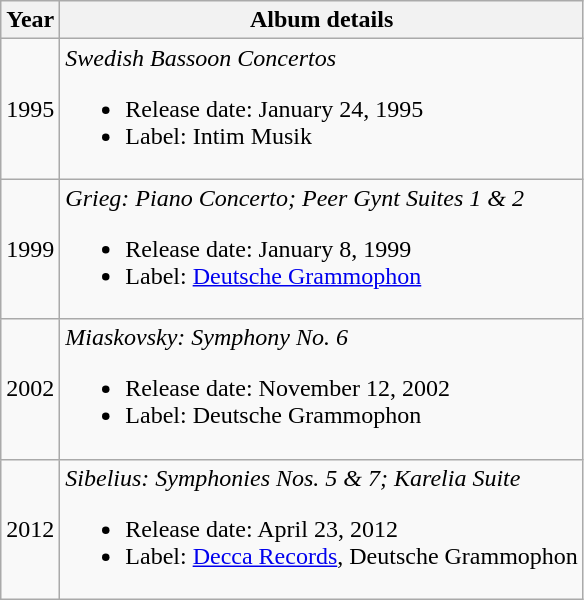<table class="wikitable">
<tr>
<th>Year</th>
<th>Album details</th>
</tr>
<tr>
<td>1995</td>
<td><em>Swedish Bassoon Concertos</em><br><ul><li>Release date: January 24, 1995</li><li>Label: Intim Musik</li></ul></td>
</tr>
<tr>
<td>1999</td>
<td><em>Grieg: Piano Concerto; Peer Gynt Suites 1 & 2</em><br><ul><li>Release date: January 8, 1999</li><li>Label: <a href='#'>Deutsche Grammophon</a></li></ul></td>
</tr>
<tr>
<td>2002</td>
<td><em>Miaskovsky: Symphony No. 6</em><br><ul><li>Release date: November 12, 2002</li><li>Label: Deutsche Grammophon</li></ul></td>
</tr>
<tr>
<td>2012</td>
<td><em>Sibelius: Symphonies Nos. 5 & 7; Karelia Suite</em><br><ul><li>Release date: April 23, 2012</li><li>Label: <a href='#'>Decca Records</a>, Deutsche Grammophon</li></ul></td>
</tr>
</table>
